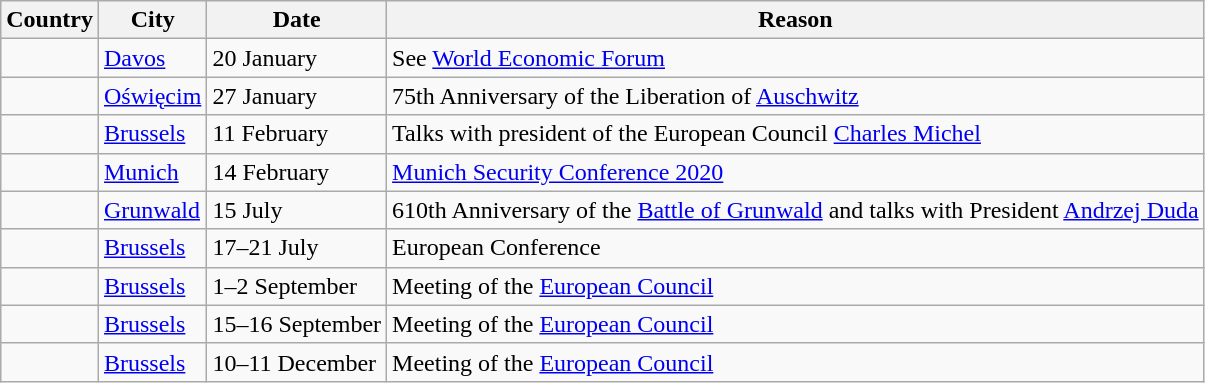<table class="wikitable sortable">
<tr>
<th>Country</th>
<th>City</th>
<th>Date</th>
<th>Reason</th>
</tr>
<tr>
<td></td>
<td><a href='#'>Davos</a></td>
<td>20 January</td>
<td>See <a href='#'>World Economic Forum</a></td>
</tr>
<tr>
<td></td>
<td><a href='#'>Oświęcim</a></td>
<td>27 January</td>
<td>75th Anniversary of the Liberation of <a href='#'>Auschwitz</a></td>
</tr>
<tr>
<td></td>
<td><a href='#'>Brussels</a></td>
<td>11 February</td>
<td>Talks with president of the European Council <a href='#'>Charles Michel</a></td>
</tr>
<tr>
<td></td>
<td><a href='#'>Munich</a></td>
<td>14 February</td>
<td><a href='#'>Munich Security Conference 2020</a></td>
</tr>
<tr>
<td></td>
<td><a href='#'>Grunwald</a></td>
<td>15 July</td>
<td>610th Anniversary of the <a href='#'>Battle of Grunwald</a> and talks with President <a href='#'>Andrzej Duda</a></td>
</tr>
<tr>
<td></td>
<td><a href='#'>Brussels</a></td>
<td>17–21 July</td>
<td>European Conference</td>
</tr>
<tr>
<td></td>
<td><a href='#'>Brussels</a></td>
<td>1–2 September</td>
<td>Meeting of the <a href='#'>European Council</a></td>
</tr>
<tr>
<td></td>
<td><a href='#'>Brussels</a></td>
<td>15–16 September</td>
<td>Meeting of the <a href='#'>European Council</a></td>
</tr>
<tr>
<td></td>
<td><a href='#'>Brussels</a></td>
<td>10–11 December</td>
<td>Meeting of the <a href='#'>European Council</a></td>
</tr>
</table>
